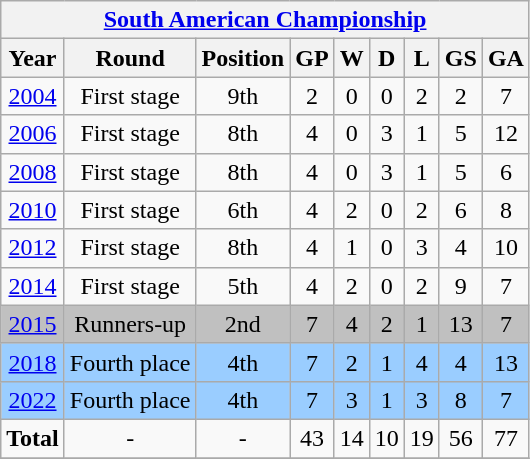<table class="wikitable" style="text-align: center;">
<tr>
<th colspan=9><a href='#'>South American Championship</a></th>
</tr>
<tr>
<th>Year</th>
<th>Round</th>
<th>Position</th>
<th>GP</th>
<th>W</th>
<th>D</th>
<th>L</th>
<th>GS</th>
<th>GA</th>
</tr>
<tr>
<td> <a href='#'>2004</a></td>
<td>First stage</td>
<td>9th</td>
<td>2</td>
<td>0</td>
<td>0</td>
<td>2</td>
<td>2</td>
<td>7</td>
</tr>
<tr>
<td> <a href='#'>2006</a></td>
<td>First stage</td>
<td>8th</td>
<td>4</td>
<td>0</td>
<td>3</td>
<td>1</td>
<td>5</td>
<td>12</td>
</tr>
<tr>
<td> <a href='#'>2008</a></td>
<td>First stage</td>
<td>8th</td>
<td>4</td>
<td>0</td>
<td>3</td>
<td>1</td>
<td>5</td>
<td>6</td>
</tr>
<tr>
<td> <a href='#'>2010</a></td>
<td>First stage</td>
<td>6th</td>
<td>4</td>
<td>2</td>
<td>0</td>
<td>2</td>
<td>6</td>
<td>8</td>
</tr>
<tr>
<td> <a href='#'>2012</a></td>
<td>First stage</td>
<td>8th</td>
<td>4</td>
<td>1</td>
<td>0</td>
<td>3</td>
<td>4</td>
<td>10</td>
</tr>
<tr>
<td> <a href='#'>2014</a></td>
<td>First stage</td>
<td>5th</td>
<td>4</td>
<td>2</td>
<td>0</td>
<td>2</td>
<td>9</td>
<td>7</td>
</tr>
<tr bgcolor=silver>
<td> <a href='#'>2015</a></td>
<td>Runners-up</td>
<td>2nd</td>
<td>7</td>
<td>4</td>
<td>2</td>
<td>1</td>
<td>13</td>
<td>7</td>
</tr>
<tr style="background:#9ACDFF">
<td> <a href='#'>2018</a></td>
<td>Fourth place</td>
<td>4th</td>
<td>7</td>
<td>2</td>
<td>1</td>
<td>4</td>
<td>4</td>
<td>13</td>
</tr>
<tr style="background:#9ACDFF">
<td> <a href='#'>2022</a></td>
<td>Fourth place</td>
<td>4th</td>
<td>7</td>
<td>3</td>
<td>1</td>
<td>3</td>
<td>8</td>
<td>7</td>
</tr>
<tr>
<td><strong>Total</strong></td>
<td>-</td>
<td>-</td>
<td>43</td>
<td>14</td>
<td>10</td>
<td>19</td>
<td>56</td>
<td>77</td>
</tr>
<tr>
</tr>
</table>
